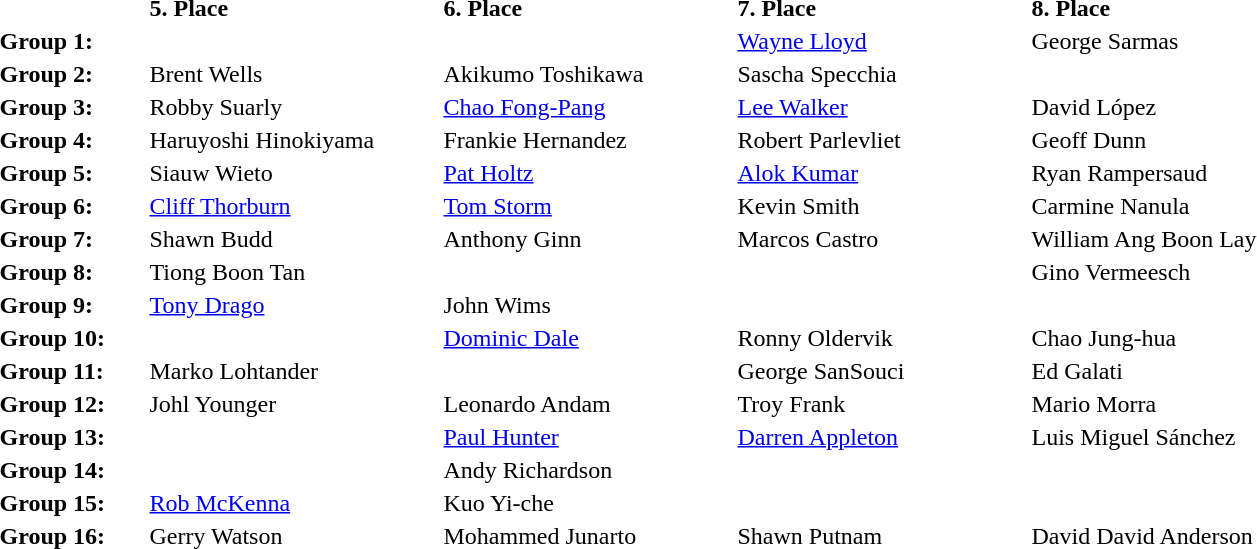<table>
<tr>
<th style="width:6em"></th>
<th style="width:12em; text-align:left;">5. Place</th>
<th style="width:12em; text-align:left;">6. Place</th>
<th style="width:12em; text-align:left;">7. Place</th>
<th style="width:12em; text-align:left;">8. Place</th>
</tr>
<tr>
<td><strong>Group 1:</strong></td>
<td> </td>
<td> </td>
<td> <a href='#'>Wayne Lloyd</a></td>
<td> George Sarmas</td>
</tr>
<tr>
<td><strong>Group 2:</strong></td>
<td> Brent Wells</td>
<td> Akikumo Toshikawa</td>
<td> Sascha Specchia</td>
<td> </td>
</tr>
<tr>
<td><strong>Group 3:</strong></td>
<td> Robby Suarly</td>
<td> <a href='#'>Chao Fong-Pang</a></td>
<td> <a href='#'>Lee Walker</a></td>
<td> David López</td>
</tr>
<tr>
<td><strong>Group 4:</strong></td>
<td> Haruyoshi Hinokiyama</td>
<td> Frankie Hernandez</td>
<td> Robert Parlevliet</td>
<td> Geoff Dunn</td>
</tr>
<tr>
<td><strong>Group 5:</strong></td>
<td> Siauw Wieto</td>
<td> <a href='#'>Pat Holtz</a></td>
<td> <a href='#'>Alok Kumar</a></td>
<td> Ryan Rampersaud</td>
</tr>
<tr>
<td><strong>Group 6:</strong></td>
<td> <a href='#'>Cliff Thorburn</a></td>
<td> <a href='#'>Tom Storm</a></td>
<td> Kevin Smith</td>
<td> Carmine Nanula</td>
</tr>
<tr>
<td><strong>Group 7:</strong></td>
<td> Shawn Budd</td>
<td> Anthony Ginn</td>
<td> Marcos Castro</td>
<td> William Ang Boon Lay</td>
</tr>
<tr>
<td><strong>Group 8:</strong></td>
<td> Tiong Boon Tan</td>
<td> </td>
<td> </td>
<td> Gino Vermeesch</td>
</tr>
<tr>
<td><strong>Group 9:</strong></td>
<td> <a href='#'>Tony Drago</a></td>
<td> John Wims</td>
<td> </td>
<td> </td>
</tr>
<tr>
<td><strong>Group 10:</strong></td>
<td> </td>
<td> <a href='#'>Dominic Dale</a></td>
<td> Ronny Oldervik</td>
<td> Chao Jung-hua</td>
</tr>
<tr>
<td><strong>Group 11:</strong></td>
<td> Marko Lohtander</td>
<td> </td>
<td> George SanSouci</td>
<td> Ed Galati</td>
</tr>
<tr>
<td><strong>Group 12:</strong></td>
<td> Johl Younger</td>
<td> Leonardo Andam</td>
<td> Troy Frank</td>
<td> Mario Morra</td>
</tr>
<tr>
<td><strong>Group 13:</strong></td>
<td> </td>
<td> <a href='#'>Paul Hunter</a></td>
<td> <a href='#'>Darren Appleton</a></td>
<td> Luis Miguel Sánchez</td>
</tr>
<tr>
<td><strong>Group 14:</strong></td>
<td> </td>
<td> Andy Richardson</td>
<td> </td>
<td> </td>
</tr>
<tr>
<td><strong>Group 15:</strong></td>
<td> <a href='#'>Rob McKenna</a></td>
<td> Kuo Yi-che</td>
<td> </td>
<td> </td>
</tr>
<tr>
<td><strong>Group 16:</strong></td>
<td> Gerry Watson</td>
<td> Mohammed Junarto</td>
<td> Shawn Putnam</td>
<td> David David Anderson</td>
</tr>
</table>
